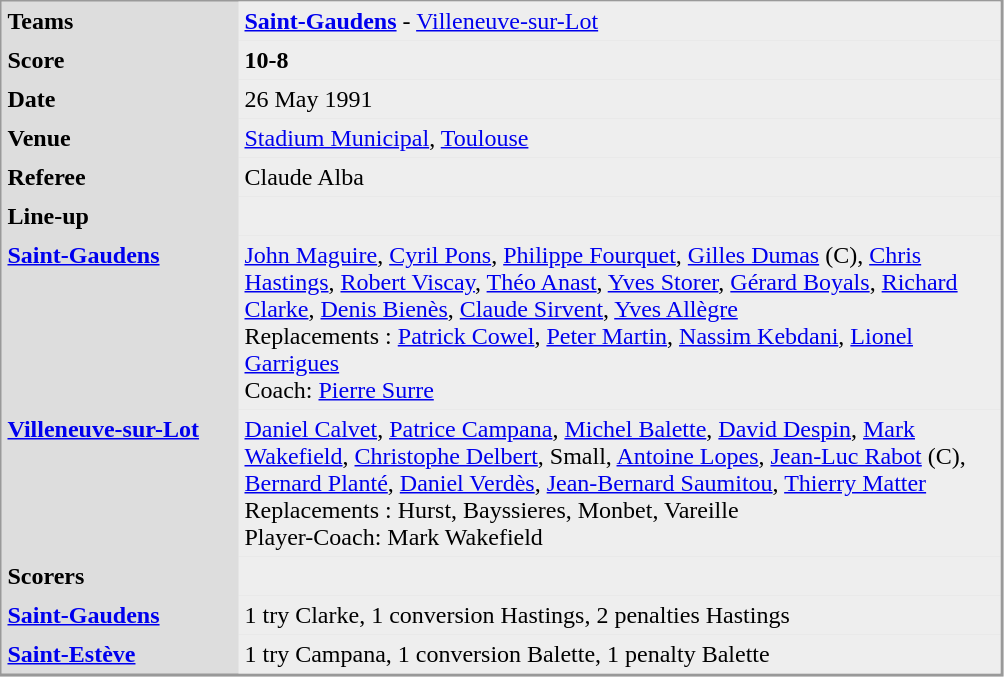<table align="left" cellpadding="4" cellspacing="0"  style="margin: 0 0 0 0; border: 1px solid #999; border-right-width: 2px; border-bottom-width: 2px; background-color: #DDDDDD">
<tr>
<td width="150" valign="top"><strong>Teams</strong></td>
<td width="500" bgcolor=#EEEEEE><strong><a href='#'>Saint-Gaudens</a> </strong> - <a href='#'>Villeneuve-sur-Lot</a></td>
</tr>
<tr>
<td valign="top"><strong>Score</strong></td>
<td bgcolor=#EEEEEE><strong>10-8</strong></td>
</tr>
<tr>
<td valign="top"><strong>Date</strong></td>
<td bgcolor=#EEEEEE>26 May 1991</td>
</tr>
<tr>
<td valign="top"><strong>Venue</strong></td>
<td bgcolor=#EEEEEE><a href='#'>Stadium Municipal</a>, <a href='#'>Toulouse</a></td>
</tr>
<tr>
<td valign="top"><strong>Referee</strong></td>
<td bgcolor=#EEEEEE>Claude Alba</td>
</tr>
<tr>
<td valign="top"><strong>Line-up</strong></td>
<td bgcolor=#EEEEEE></td>
</tr>
<tr>
<td valign="top"><strong> <a href='#'>Saint-Gaudens</a> </strong></td>
<td bgcolor=#EEEEEE><a href='#'>John Maguire</a>, <a href='#'>Cyril Pons</a>, <a href='#'>Philippe Fourquet</a>, <a href='#'>Gilles Dumas</a> (C), <a href='#'>Chris Hastings</a>,  <a href='#'>Robert Viscay</a>, <a href='#'>Théo Anast</a>, <a href='#'>Yves Storer</a>, <a href='#'>Gérard Boyals</a>, <a href='#'>Richard Clarke</a>, <a href='#'>Denis Bienès</a>, <a href='#'>Claude Sirvent</a>, <a href='#'>Yves Allègre</a> <br>Replacements : <a href='#'>Patrick Cowel</a>, <a href='#'>Peter Martin</a>, <a href='#'>Nassim Kebdani</a>, <a href='#'>Lionel Garrigues</a><br> Coach: <a href='#'>Pierre Surre</a></td>
</tr>
<tr>
<td valign="top"><strong><a href='#'>Villeneuve-sur-Lot</a> </strong></td>
<td bgcolor=#EEEEEE><a href='#'>Daniel Calvet</a>, <a href='#'>Patrice Campana</a>, <a href='#'>Michel Balette</a>, <a href='#'>David Despin</a>, <a href='#'>Mark Wakefield</a>, <a href='#'>Christophe Delbert</a>, Small, <a href='#'>Antoine Lopes</a>, <a href='#'>Jean-Luc Rabot</a> (C), <a href='#'>Bernard Planté</a>, <a href='#'>Daniel Verdès</a>, <a href='#'>Jean-Bernard Saumitou</a>, <a href='#'>Thierry Matter</a> <br>Replacements :  Hurst, Bayssieres, Monbet, Vareille<br> Player-Coach: Mark Wakefield</td>
</tr>
<tr>
<td valign="top"><strong>Scorers</strong></td>
<td bgcolor=#EEEEEE></td>
</tr>
<tr>
<td valign="top"><strong> <a href='#'>Saint-Gaudens</a> </strong></td>
<td bgcolor=#EEEEEE>1 try Clarke, 1 conversion Hastings, 2 penalties Hastings</td>
</tr>
<tr>
<td valign="top"><strong><a href='#'>Saint-Estève</a></strong></td>
<td bgcolor=#EEEEEE>1 try Campana, 1 conversion Balette, 1 penalty Balette</td>
</tr>
</table>
